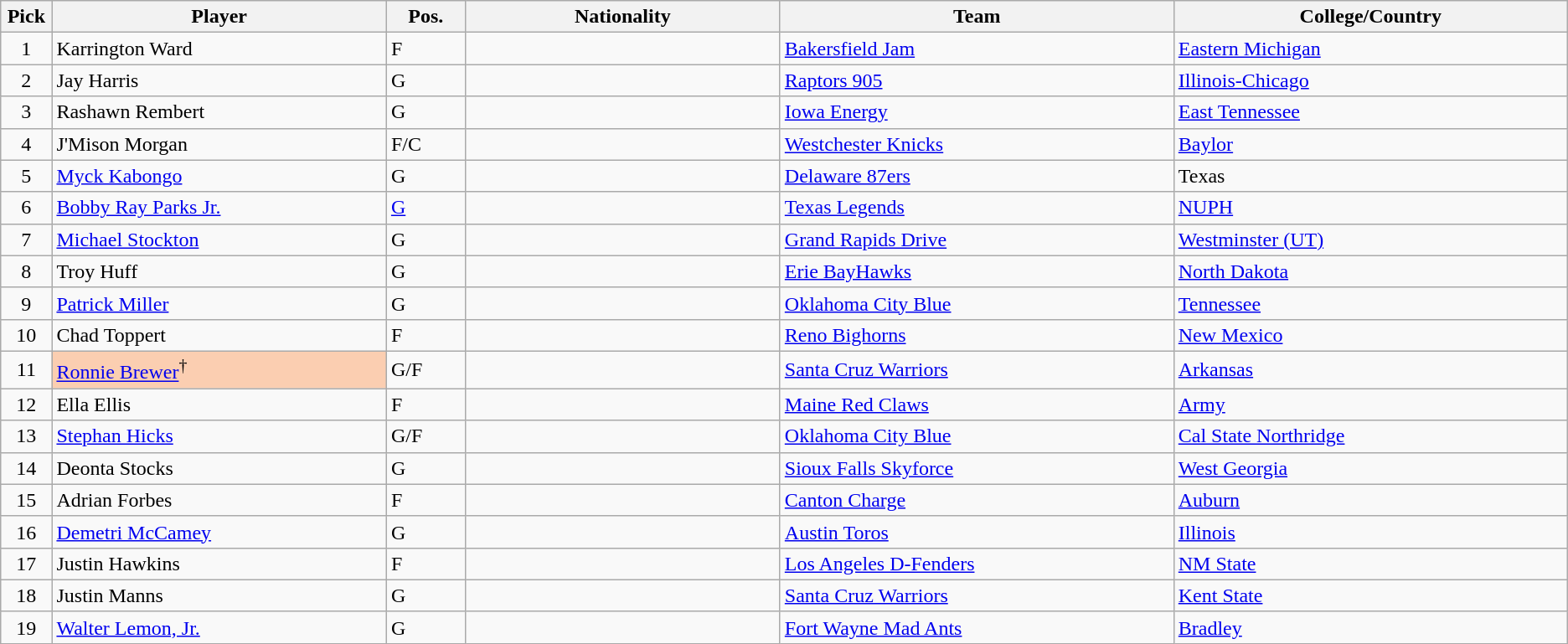<table class="wikitable sortable">
<tr>
<th width="1%">Pick</th>
<th width="17%">Player</th>
<th width="4%">Pos.</th>
<th width="16%">Nationality</th>
<th width="20%" class="unsortable">Team</th>
<th width="20%">College/Country</th>
</tr>
<tr>
<td align=center>1</td>
<td>Karrington Ward</td>
<td>F</td>
<td></td>
<td><a href='#'>Bakersfield Jam</a></td>
<td><a href='#'>Eastern Michigan</a></td>
</tr>
<tr>
<td align=center>2</td>
<td>Jay Harris</td>
<td>G</td>
<td></td>
<td><a href='#'>Raptors 905</a></td>
<td><a href='#'>Illinois-Chicago</a></td>
</tr>
<tr>
<td align=center>3</td>
<td>Rashawn Rembert</td>
<td>G</td>
<td></td>
<td><a href='#'>Iowa Energy</a></td>
<td><a href='#'>East Tennessee</a></td>
</tr>
<tr>
<td align=center>4</td>
<td>J'Mison Morgan</td>
<td>F/C</td>
<td></td>
<td><a href='#'>Westchester Knicks</a></td>
<td><a href='#'>Baylor</a></td>
</tr>
<tr>
<td align=center>5</td>
<td><a href='#'>Myck Kabongo</a></td>
<td>G</td>
<td></td>
<td><a href='#'>Delaware 87ers</a></td>
<td>Texas</td>
</tr>
<tr>
<td align=center>6</td>
<td><a href='#'>Bobby Ray Parks Jr.</a></td>
<td><a href='#'>G</a></td>
<td></td>
<td><a href='#'>Texas Legends</a></td>
<td><a href='#'>NUPH</a></td>
</tr>
<tr>
<td align=center>7</td>
<td><a href='#'>Michael Stockton</a></td>
<td>G</td>
<td></td>
<td><a href='#'>Grand Rapids Drive</a></td>
<td><a href='#'>Westminster (UT)</a></td>
</tr>
<tr>
<td align=center>8</td>
<td>Troy Huff</td>
<td>G</td>
<td></td>
<td><a href='#'>Erie BayHawks</a></td>
<td><a href='#'>North Dakota</a></td>
</tr>
<tr>
<td align=center>9</td>
<td><a href='#'>Patrick Miller</a></td>
<td>G</td>
<td></td>
<td><a href='#'>Oklahoma City Blue</a></td>
<td><a href='#'>Tennessee</a></td>
</tr>
<tr>
<td align=center>10</td>
<td>Chad Toppert</td>
<td>F</td>
<td></td>
<td><a href='#'>Reno Bighorns</a></td>
<td><a href='#'>New Mexico</a></td>
</tr>
<tr>
<td align=center>11</td>
<td style="background-color:#FBCEB1"><a href='#'>Ronnie Brewer</a><sup>†</sup></td>
<td>G/F</td>
<td></td>
<td><a href='#'>Santa Cruz Warriors</a></td>
<td><a href='#'>Arkansas</a></td>
</tr>
<tr>
<td align=center>12</td>
<td>Ella Ellis</td>
<td>F</td>
<td></td>
<td><a href='#'>Maine Red Claws</a></td>
<td><a href='#'>Army</a></td>
</tr>
<tr>
<td align=center>13</td>
<td><a href='#'>Stephan Hicks</a></td>
<td>G/F</td>
<td></td>
<td><a href='#'>Oklahoma City Blue</a></td>
<td><a href='#'>Cal State Northridge</a></td>
</tr>
<tr>
<td align=center>14</td>
<td>Deonta Stocks</td>
<td>G</td>
<td></td>
<td><a href='#'>Sioux Falls Skyforce</a></td>
<td><a href='#'>West Georgia</a></td>
</tr>
<tr>
<td align=center>15</td>
<td>Adrian Forbes</td>
<td>F</td>
<td></td>
<td><a href='#'>Canton Charge</a></td>
<td><a href='#'>Auburn</a></td>
</tr>
<tr>
<td align=center>16</td>
<td><a href='#'>Demetri McCamey</a></td>
<td>G</td>
<td></td>
<td><a href='#'>Austin Toros</a></td>
<td><a href='#'>Illinois</a></td>
</tr>
<tr>
<td align=center>17</td>
<td>Justin Hawkins</td>
<td>F</td>
<td></td>
<td><a href='#'>Los Angeles D-Fenders</a></td>
<td><a href='#'>NM State</a></td>
</tr>
<tr>
<td align=center>18</td>
<td>Justin Manns</td>
<td>G</td>
<td></td>
<td><a href='#'>Santa Cruz Warriors</a></td>
<td><a href='#'>Kent State</a></td>
</tr>
<tr>
<td align=center>19</td>
<td><a href='#'>Walter Lemon, Jr.</a></td>
<td>G</td>
<td></td>
<td><a href='#'>Fort Wayne Mad Ants</a></td>
<td><a href='#'>Bradley</a></td>
</tr>
</table>
